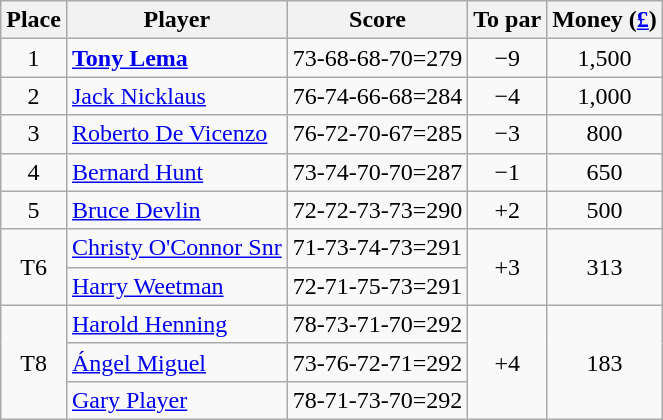<table class="wikitable">
<tr>
<th>Place</th>
<th>Player</th>
<th>Score</th>
<th>To par</th>
<th>Money (<a href='#'>£</a>)</th>
</tr>
<tr>
<td align="center">1</td>
<td> <strong><a href='#'>Tony Lema</a></strong></td>
<td>73-68-68-70=279</td>
<td align="center">−9</td>
<td align=center>1,500</td>
</tr>
<tr>
<td align="center">2</td>
<td> <a href='#'>Jack Nicklaus</a></td>
<td>76-74-66-68=284</td>
<td align="center">−4</td>
<td align=center>1,000</td>
</tr>
<tr>
<td align="center">3</td>
<td> <a href='#'>Roberto De Vicenzo</a></td>
<td>76-72-70-67=285</td>
<td align="center">−3</td>
<td align=center>800</td>
</tr>
<tr>
<td align="center">4</td>
<td> <a href='#'>Bernard Hunt</a></td>
<td>73-74-70-70=287</td>
<td align="center">−1</td>
<td align=center>650</td>
</tr>
<tr>
<td align="center">5</td>
<td> <a href='#'>Bruce Devlin</a></td>
<td>72-72-73-73=290</td>
<td align="center">+2</td>
<td align=center>500</td>
</tr>
<tr>
<td rowspan=2 align="center">T6</td>
<td> <a href='#'>Christy O'Connor Snr</a></td>
<td>71-73-74-73=291</td>
<td rowspan=2 align="center">+3</td>
<td rowspan=2 align=center>313</td>
</tr>
<tr>
<td> <a href='#'>Harry Weetman</a></td>
<td>72-71-75-73=291</td>
</tr>
<tr>
<td rowspan=3 align="center">T8</td>
<td> <a href='#'>Harold Henning</a></td>
<td>78-73-71-70=292</td>
<td rowspan=3 align="center">+4</td>
<td rowspan=3 align=center>183</td>
</tr>
<tr>
<td> <a href='#'>Ángel Miguel</a></td>
<td>73-76-72-71=292</td>
</tr>
<tr>
<td> <a href='#'>Gary Player</a></td>
<td>78-71-73-70=292</td>
</tr>
</table>
